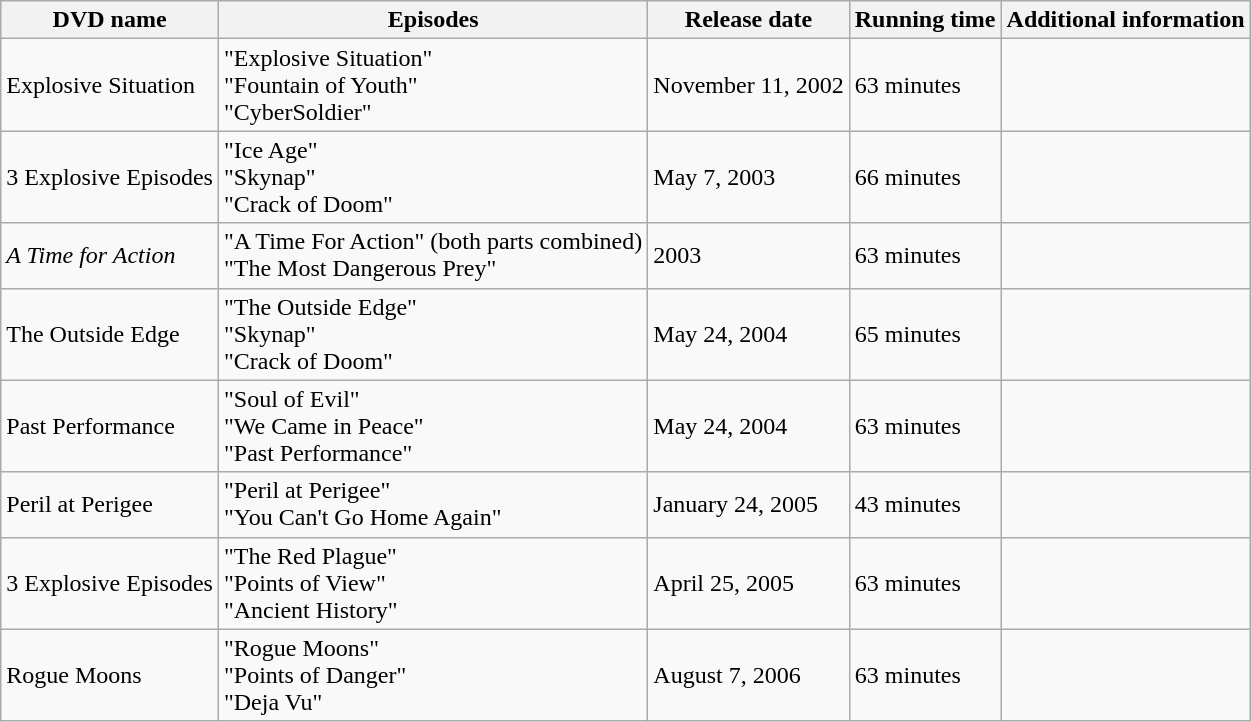<table class="wikitable">
<tr>
<th>DVD name</th>
<th>Episodes</th>
<th>Release date</th>
<th>Running time</th>
<th>Additional information</th>
</tr>
<tr>
<td>Explosive Situation</td>
<td>"Explosive Situation"<br>"Fountain of Youth"<br>"CyberSoldier"</td>
<td>November 11, 2002</td>
<td>63 minutes</td>
<td></td>
</tr>
<tr>
<td>3 Explosive Episodes</td>
<td>"Ice Age"<br>"Skynap"<br>"Crack of Doom"</td>
<td>May 7, 2003</td>
<td>66 minutes</td>
<td></td>
</tr>
<tr>
<td><em>A Time for Action</em></td>
<td>"A Time For Action" (both parts combined)<br>"The Most Dangerous Prey"</td>
<td>2003</td>
<td>63 minutes</td>
<td></td>
</tr>
<tr>
<td>The Outside Edge</td>
<td>"The Outside Edge"<br>"Skynap"<br>"Crack of Doom"</td>
<td>May 24, 2004</td>
<td>65 minutes</td>
<td></td>
</tr>
<tr>
<td>Past Performance</td>
<td>"Soul of Evil"<br>"We Came in Peace"<br>"Past Performance"</td>
<td>May 24, 2004</td>
<td>63 minutes</td>
<td></td>
</tr>
<tr>
<td>Peril at Perigee</td>
<td>"Peril at Perigee"<br>"You Can't Go Home Again"</td>
<td>January 24, 2005</td>
<td>43 minutes</td>
<td></td>
</tr>
<tr>
<td>3 Explosive Episodes</td>
<td>"The Red Plague"<br>"Points of View"<br>"Ancient History"</td>
<td>April 25, 2005</td>
<td>63 minutes</td>
<td></td>
</tr>
<tr>
<td>Rogue Moons</td>
<td>"Rogue Moons"<br>"Points of Danger"<br>"Deja Vu"</td>
<td>August 7, 2006</td>
<td>63 minutes</td>
<td></td>
</tr>
</table>
